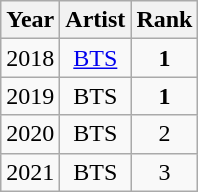<table class="wikitable sortable" style="text-align:center">
<tr>
<th>Year</th>
<th>Artist</th>
<th>Rank</th>
</tr>
<tr>
<td>2018</td>
<td><a href='#'>BTS</a></td>
<td><span><strong>1</strong></span></td>
</tr>
<tr>
<td>2019</td>
<td>BTS</td>
<td><span><strong>1</strong></span></td>
</tr>
<tr>
<td>2020</td>
<td>BTS</td>
<td>2</td>
</tr>
<tr>
<td>2021</td>
<td>BTS</td>
<td>3</td>
</tr>
</table>
